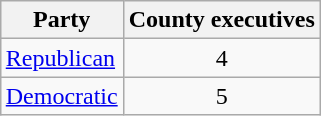<table class=wikitable style="float:right; margin:0 0 0.5em 1em;">
<tr>
<th>Party</th>
<th>County executives</th>
</tr>
<tr>
<td><a href='#'>Republican</a></td>
<td align="center">4</td>
</tr>
<tr>
<td><a href='#'>Democratic</a></td>
<td align="center">5</td>
</tr>
</table>
